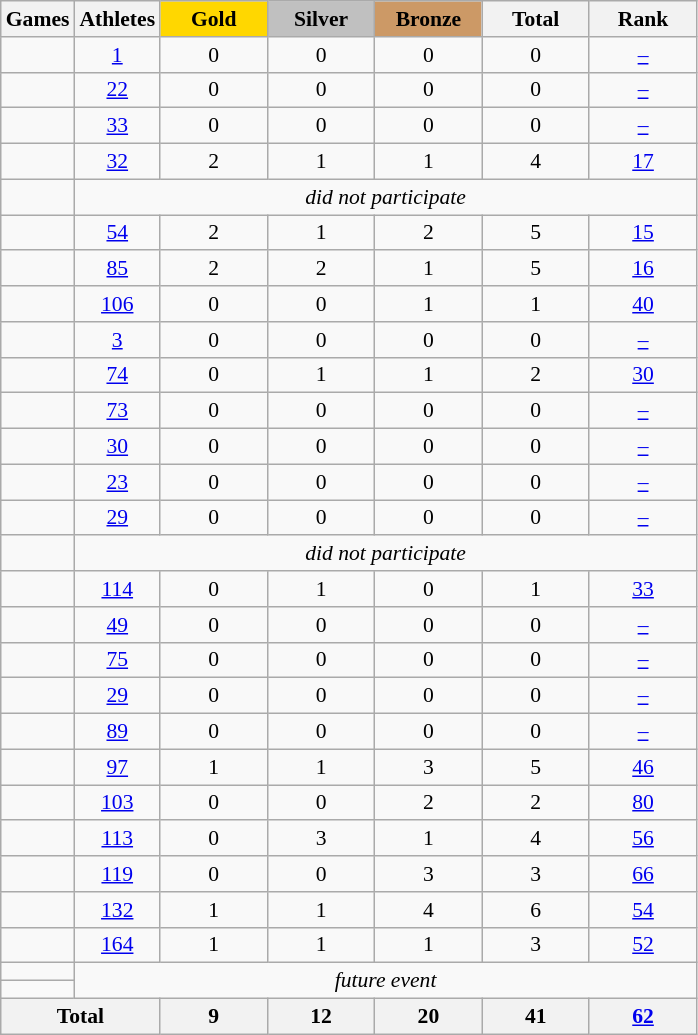<table class="wikitable" style="text-align:center; font-size:90%;">
<tr>
<th>Games</th>
<th>Athletes</th>
<td style="background:gold; width:4.5em; font-weight:bold;">Gold</td>
<td style="background:silver; width:4.5em; font-weight:bold;">Silver</td>
<td style="background:#cc9966; width:4.5em; font-weight:bold;">Bronze</td>
<th style="width:4.5em; font-weight:bold;">Total</th>
<th style="width:4.5em; font-weight:bold;">Rank</th>
</tr>
<tr>
<td align=left></td>
<td><a href='#'>1</a></td>
<td>0</td>
<td>0</td>
<td>0</td>
<td>0</td>
<td><a href='#'>–</a></td>
</tr>
<tr>
<td align=left></td>
<td><a href='#'>22</a></td>
<td>0</td>
<td>0</td>
<td>0</td>
<td>0</td>
<td><a href='#'>–</a></td>
</tr>
<tr>
<td align=left></td>
<td><a href='#'>33</a></td>
<td>0</td>
<td>0</td>
<td>0</td>
<td>0</td>
<td><a href='#'>–</a></td>
</tr>
<tr>
<td align=left></td>
<td><a href='#'>32</a></td>
<td>2</td>
<td>1</td>
<td>1</td>
<td>4</td>
<td><a href='#'>17</a></td>
</tr>
<tr>
<td align=left></td>
<td colspan=6><em>did not participate</em></td>
</tr>
<tr>
<td align=left></td>
<td><a href='#'>54</a></td>
<td>2</td>
<td>1</td>
<td>2</td>
<td>5</td>
<td><a href='#'>15</a></td>
</tr>
<tr>
<td align=left></td>
<td><a href='#'>85</a></td>
<td>2</td>
<td>2</td>
<td>1</td>
<td>5</td>
<td><a href='#'>16</a></td>
</tr>
<tr>
<td align=left></td>
<td><a href='#'>106</a></td>
<td>0</td>
<td>0</td>
<td>1</td>
<td>1</td>
<td><a href='#'>40</a></td>
</tr>
<tr>
<td align=left></td>
<td><a href='#'>3</a></td>
<td>0</td>
<td>0</td>
<td>0</td>
<td>0</td>
<td><a href='#'>–</a></td>
</tr>
<tr>
<td align=left></td>
<td><a href='#'>74</a></td>
<td>0</td>
<td>1</td>
<td>1</td>
<td>2</td>
<td><a href='#'>30</a></td>
</tr>
<tr>
<td align=left></td>
<td><a href='#'>73</a></td>
<td>0</td>
<td>0</td>
<td>0</td>
<td>0</td>
<td><a href='#'>–</a></td>
</tr>
<tr>
<td align=left></td>
<td><a href='#'>30</a></td>
<td>0</td>
<td>0</td>
<td>0</td>
<td>0</td>
<td><a href='#'>–</a></td>
</tr>
<tr>
<td align=left></td>
<td><a href='#'>23</a></td>
<td>0</td>
<td>0</td>
<td>0</td>
<td>0</td>
<td><a href='#'>–</a></td>
</tr>
<tr>
<td align=left></td>
<td><a href='#'>29</a></td>
<td>0</td>
<td>0</td>
<td>0</td>
<td>0</td>
<td><a href='#'>–</a></td>
</tr>
<tr>
<td align=left></td>
<td colspan=6><em>did not participate</em></td>
</tr>
<tr>
<td align=left></td>
<td><a href='#'>114</a></td>
<td>0</td>
<td>1</td>
<td>0</td>
<td>1</td>
<td><a href='#'>33</a></td>
</tr>
<tr>
<td align=left></td>
<td><a href='#'>49</a></td>
<td>0</td>
<td>0</td>
<td>0</td>
<td>0</td>
<td><a href='#'>–</a></td>
</tr>
<tr>
<td align=left></td>
<td><a href='#'>75</a></td>
<td>0</td>
<td>0</td>
<td>0</td>
<td>0</td>
<td><a href='#'>–</a></td>
</tr>
<tr>
<td align=left></td>
<td><a href='#'>29</a></td>
<td>0</td>
<td>0</td>
<td>0</td>
<td>0</td>
<td><a href='#'>–</a></td>
</tr>
<tr>
<td align=left></td>
<td><a href='#'>89</a></td>
<td>0</td>
<td>0</td>
<td>0</td>
<td>0</td>
<td><a href='#'>–</a></td>
</tr>
<tr>
<td align=left></td>
<td><a href='#'>97</a></td>
<td>1</td>
<td>1</td>
<td>3</td>
<td>5</td>
<td><a href='#'>46</a></td>
</tr>
<tr>
<td align=left></td>
<td><a href='#'>103</a></td>
<td>0</td>
<td>0</td>
<td>2</td>
<td>2</td>
<td><a href='#'>80</a></td>
</tr>
<tr>
<td align=left></td>
<td><a href='#'>113</a></td>
<td>0</td>
<td>3</td>
<td>1</td>
<td>4</td>
<td><a href='#'>56</a></td>
</tr>
<tr>
<td align=left></td>
<td><a href='#'>119</a></td>
<td>0</td>
<td>0</td>
<td>3</td>
<td>3</td>
<td><a href='#'>66</a></td>
</tr>
<tr>
<td align=left></td>
<td><a href='#'>132</a></td>
<td>1</td>
<td>1</td>
<td>4</td>
<td>6</td>
<td><a href='#'>54</a></td>
</tr>
<tr>
<td align=left></td>
<td><a href='#'>164</a></td>
<td>1</td>
<td>1</td>
<td>1</td>
<td>3</td>
<td><a href='#'>52</a></td>
</tr>
<tr>
<td align=left></td>
<td rowspan="2"; colspan=6><em>future event</em></td>
</tr>
<tr>
<td align=left></td>
</tr>
<tr>
<th colspan=2>Total</th>
<th>9</th>
<th>12</th>
<th>20</th>
<th>41</th>
<th><a href='#'>62</a></th>
</tr>
</table>
